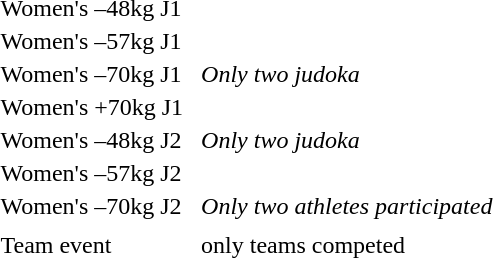<table>
<tr>
<td rowspan=2>Women's –48kg J1</td>
<td rowspan=2></td>
<td rowspan=2></td>
<td></td>
</tr>
<tr>
<td></td>
</tr>
<tr>
<td rowspan=2>Women's –57kg J1</td>
<td rowspan=2></td>
<td rowspan=2></td>
<td></td>
</tr>
<tr>
<td></td>
</tr>
<tr>
<td>Women's –70kg J1</td>
<td></td>
<td></td>
<td><em>Only two judoka</em></td>
</tr>
<tr>
<td>Women's +70kg J1</td>
<td></td>
<td></td>
<td></td>
</tr>
<tr>
<td>Women's –48kg J2</td>
<td></td>
<td></td>
<td><em>Only two judoka</em></td>
</tr>
<tr>
<td rowspan=2>Women's –57kg J2</td>
<td rowspan=2></td>
<td rowspan=2></td>
<td></td>
</tr>
<tr>
<td></td>
</tr>
<tr>
<td>Women's –70kg J2</td>
<td></td>
<td></td>
<td><em>Only two athletes participated</em></td>
</tr>
<tr>
<td></td>
<td></td>
<td></td>
<td></td>
</tr>
<tr>
<td>Team event</td>
<td></td>
<td></td>
<td>only teams competed</td>
</tr>
</table>
